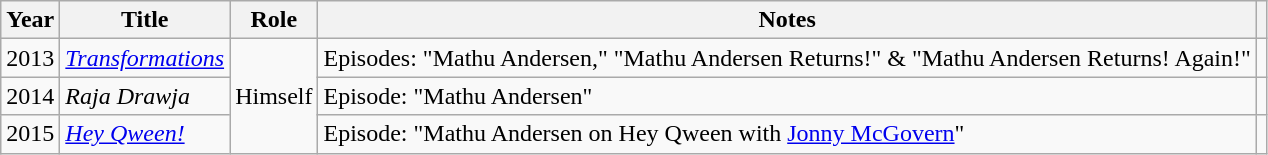<table class="wikitable">
<tr>
<th>Year</th>
<th>Title</th>
<th>Role</th>
<th>Notes</th>
<th></th>
</tr>
<tr>
<td>2013</td>
<td><a href='#'><em>Transformations</em></a></td>
<td rowspan="3">Himself</td>
<td>Episodes: "Mathu Andersen," "Mathu Andersen Returns!" & "Mathu Andersen Returns! Again!"</td>
<td></td>
</tr>
<tr>
<td>2014</td>
<td><em>Raja Drawja</em></td>
<td>Episode: "Mathu Andersen"</td>
<td></td>
</tr>
<tr>
<td>2015</td>
<td><em><a href='#'>Hey Qween!</a></em></td>
<td>Episode: "Mathu Andersen on Hey Qween with <a href='#'>Jonny McGovern</a>"</td>
<td></td>
</tr>
</table>
